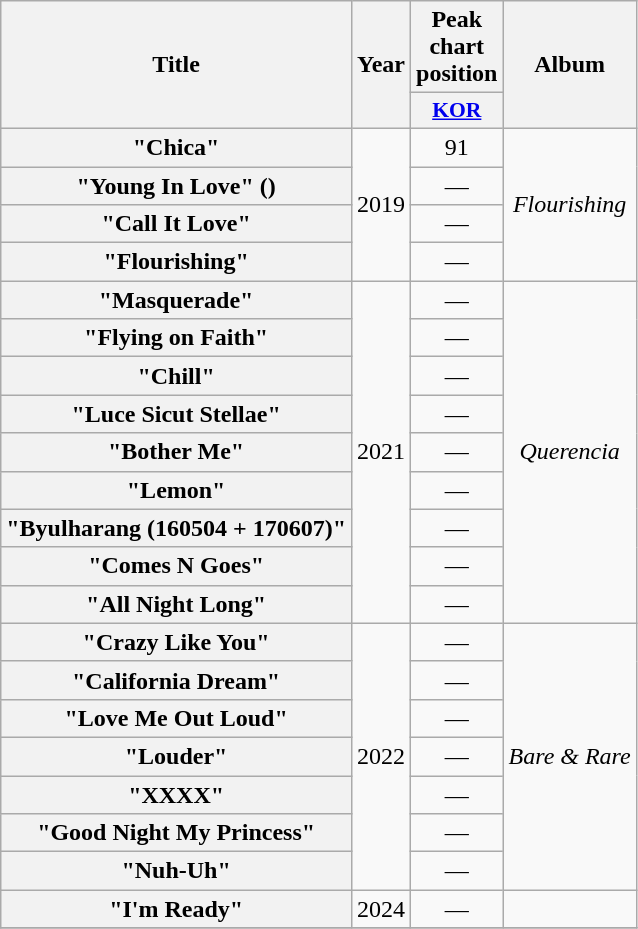<table class="wikitable plainrowheaders" style="text-align:center;">
<tr>
<th scope="col" rowspan="2">Title</th>
<th scope="col" rowspan="2">Year</th>
<th scope="col" colspan="1">Peak<br>chart<br>position</th>
<th scope="col" rowspan="2">Album</th>
</tr>
<tr>
<th scope="col" style="width:3em;font-size:90%;"><a href='#'>KOR</a><br></th>
</tr>
<tr>
<th scope="row">"Chica"</th>
<td rowspan="4">2019</td>
<td>91</td>
<td rowspan="4"><em>Flourishing</em></td>
</tr>
<tr>
<th scope="row">"Young In Love" ()</th>
<td>—</td>
</tr>
<tr>
<th scope="row">"Call It Love"</th>
<td>—</td>
</tr>
<tr>
<th scope="row">"Flourishing"</th>
<td>—</td>
</tr>
<tr>
<th scope="row">"Masquerade"</th>
<td rowspan="9">2021</td>
<td>—</td>
<td rowspan="9"><em>Querencia</em></td>
</tr>
<tr>
<th scope="row">"Flying on Faith"</th>
<td>—</td>
</tr>
<tr>
<th scope="row">"Chill"</th>
<td>—</td>
</tr>
<tr>
<th scope="row">"Luce Sicut Stellae"</th>
<td>—</td>
</tr>
<tr>
<th scope="row">"Bother Me"</th>
<td>—</td>
</tr>
<tr>
<th scope="row">"Lemon"<br></th>
<td>—</td>
</tr>
<tr>
<th scope="row">"Byulharang (160504 + 170607)"</th>
<td>—</td>
</tr>
<tr>
<th scope="row">"Comes N Goes"</th>
<td>—</td>
</tr>
<tr>
<th scope="row">"All Night Long"</th>
<td>—</td>
</tr>
<tr>
<th scope="row">"Crazy Like You"<br></th>
<td rowspan="7">2022</td>
<td>—</td>
<td rowspan="7"><em>Bare & Rare</em></td>
</tr>
<tr>
<th scope="row">"California Dream"</th>
<td>—</td>
</tr>
<tr>
<th scope="row">"Love Me Out Loud"</th>
<td>—</td>
</tr>
<tr>
<th scope="row">"Louder"</th>
<td>—</td>
</tr>
<tr>
<th scope="row">"XXXX"</th>
<td>—</td>
</tr>
<tr>
<th scope="row">"Good Night My Princess"</th>
<td>—</td>
</tr>
<tr>
<th scope="row">"Nuh-Uh"</th>
<td>—</td>
</tr>
<tr>
<th scope="row">"I'm Ready"</th>
<td>2024</td>
<td>—</td>
<td></td>
</tr>
<tr>
</tr>
</table>
